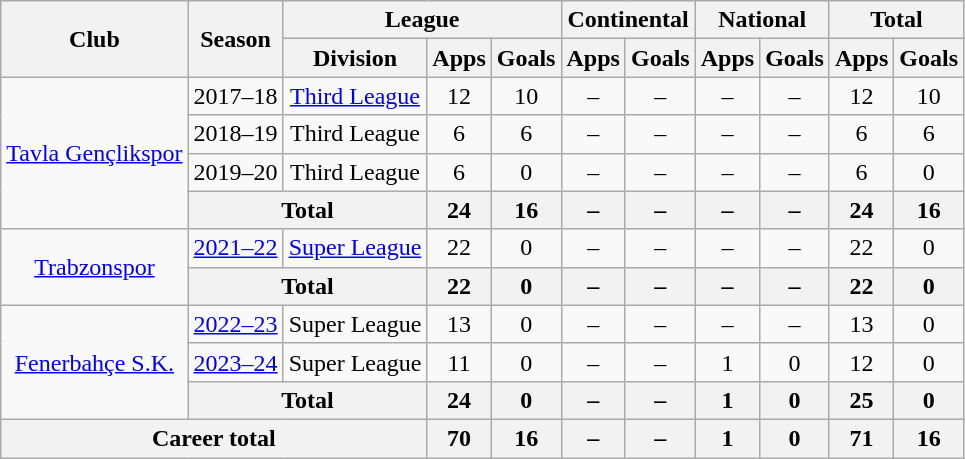<table class="wikitable" style="text-align: center;">
<tr>
<th rowspan=2>Club</th>
<th rowspan=2>Season</th>
<th colspan=3>League</th>
<th colspan=2>Continental</th>
<th colspan=2>National</th>
<th colspan=2>Total</th>
</tr>
<tr>
<th>Division</th>
<th>Apps</th>
<th>Goals</th>
<th>Apps</th>
<th>Goals</th>
<th>Apps</th>
<th>Goals</th>
<th>Apps</th>
<th>Goals</th>
</tr>
<tr>
<td rowspan=4><a href='#'>Tavla Gençlikspor</a></td>
<td>2017–18</td>
<td><a href='#'>Third League</a></td>
<td>12</td>
<td>10</td>
<td>–</td>
<td>–</td>
<td>–</td>
<td>–</td>
<td>12</td>
<td>10</td>
</tr>
<tr>
<td>2018–19</td>
<td>Third League</td>
<td>6</td>
<td>6</td>
<td>–</td>
<td>–</td>
<td>–</td>
<td>–</td>
<td>6</td>
<td>6</td>
</tr>
<tr>
<td>2019–20</td>
<td>Third League</td>
<td>6</td>
<td>0</td>
<td>–</td>
<td>–</td>
<td>–</td>
<td>–</td>
<td>6</td>
<td>0</td>
</tr>
<tr>
<th colspan=2>Total</th>
<th>24</th>
<th>16</th>
<th>–</th>
<th>–</th>
<th>–</th>
<th>–</th>
<th>24</th>
<th>16</th>
</tr>
<tr>
<td rowspan=2><a href='#'>Trabzonspor</a></td>
<td><a href='#'>2021–22</a></td>
<td><a href='#'>Super League</a></td>
<td>22</td>
<td>0</td>
<td>–</td>
<td>–</td>
<td>–</td>
<td>–</td>
<td>22</td>
<td>0</td>
</tr>
<tr>
<th colspan=2>Total</th>
<th>22</th>
<th>0</th>
<th>–</th>
<th>–</th>
<th>–</th>
<th>–</th>
<th>22</th>
<th>0</th>
</tr>
<tr>
<td rowspan=3><a href='#'>Fenerbahçe S.K.</a></td>
<td><a href='#'>2022–23</a></td>
<td>Super League</td>
<td>13</td>
<td>0</td>
<td>–</td>
<td>–</td>
<td>–</td>
<td>–</td>
<td>13</td>
<td>0</td>
</tr>
<tr>
<td><a href='#'>2023–24</a></td>
<td>Super League</td>
<td>11</td>
<td>0</td>
<td>–</td>
<td>–</td>
<td>1</td>
<td>0</td>
<td>12</td>
<td>0</td>
</tr>
<tr>
<th colspan=2>Total</th>
<th>24</th>
<th>0</th>
<th>–</th>
<th>–</th>
<th>1</th>
<th>0</th>
<th>25</th>
<th>0</th>
</tr>
<tr>
<th colspan=3>Career total</th>
<th>70</th>
<th>16</th>
<th>–</th>
<th>–</th>
<th>1</th>
<th>0</th>
<th>71</th>
<th>16</th>
</tr>
</table>
